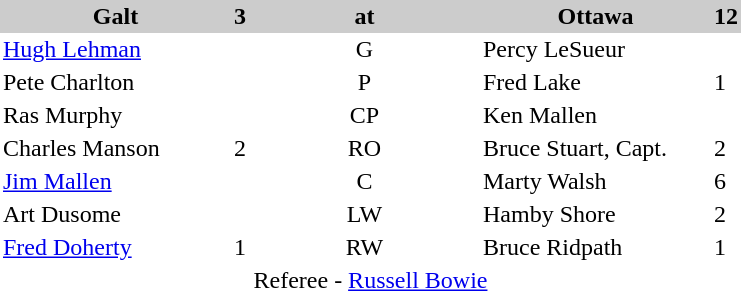<table cellpadding=2 cellspacing=0 border=0>
<tr bgcolor=#cccccc>
<th width=150>Galt</th>
<th>3</th>
<th width=150>at</th>
<th width=150>Ottawa</th>
<th>12</th>
</tr>
<tr>
<td><a href='#'>Hugh Lehman</a></td>
<td></td>
<td align=center>G</td>
<td>Percy LeSueur</td>
<td></td>
<td></td>
</tr>
<tr>
<td>Pete Charlton</td>
<td></td>
<td align=center>P</td>
<td>Fred Lake</td>
<td>1</td>
<td></td>
</tr>
<tr>
<td>Ras Murphy</td>
<td></td>
<td align=center>CP</td>
<td>Ken Mallen</td>
<td></td>
<td></td>
</tr>
<tr>
<td>Charles Manson</td>
<td>2</td>
<td align=center>RO</td>
<td>Bruce Stuart, Capt.</td>
<td>2</td>
<td></td>
</tr>
<tr>
<td><a href='#'>Jim Mallen</a></td>
<td></td>
<td align=center>C</td>
<td>Marty Walsh</td>
<td>6</td>
<td></td>
</tr>
<tr>
<td>Art Dusome</td>
<td></td>
<td align=center>LW</td>
<td>Hamby Shore</td>
<td>2</td>
<td></td>
</tr>
<tr>
<td><a href='#'>Fred Doherty</a></td>
<td>1</td>
<td align=center>RW</td>
<td>Bruce Ridpath</td>
<td>1</td>
<td></td>
</tr>
<tr>
<td colspan="5" align="center">Referee - <a href='#'>Russell Bowie</a></td>
</tr>
<tr>
</tr>
</table>
